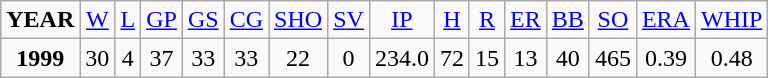<table class="wikitable">
<tr align=center>
<td><strong>YEAR</strong></td>
<td><a href='#'>W</a></td>
<td><a href='#'>L</a></td>
<td><a href='#'>GP</a></td>
<td><a href='#'>GS</a></td>
<td><a href='#'>CG</a></td>
<td><a href='#'>SHO</a></td>
<td><a href='#'>SV</a></td>
<td><a href='#'>IP</a></td>
<td><a href='#'>H</a></td>
<td><a href='#'>R</a></td>
<td><a href='#'>ER</a></td>
<td><a href='#'>BB</a></td>
<td><a href='#'>SO</a></td>
<td><a href='#'>ERA</a></td>
<td><a href='#'>WHIP</a></td>
</tr>
<tr align=center>
<td><strong>1999</strong></td>
<td>30</td>
<td>4</td>
<td>37</td>
<td>33</td>
<td>33</td>
<td>22</td>
<td>0</td>
<td>234.0</td>
<td>72</td>
<td>15</td>
<td>13</td>
<td>40</td>
<td>465</td>
<td>0.39</td>
<td>0.48</td>
</tr>
</table>
